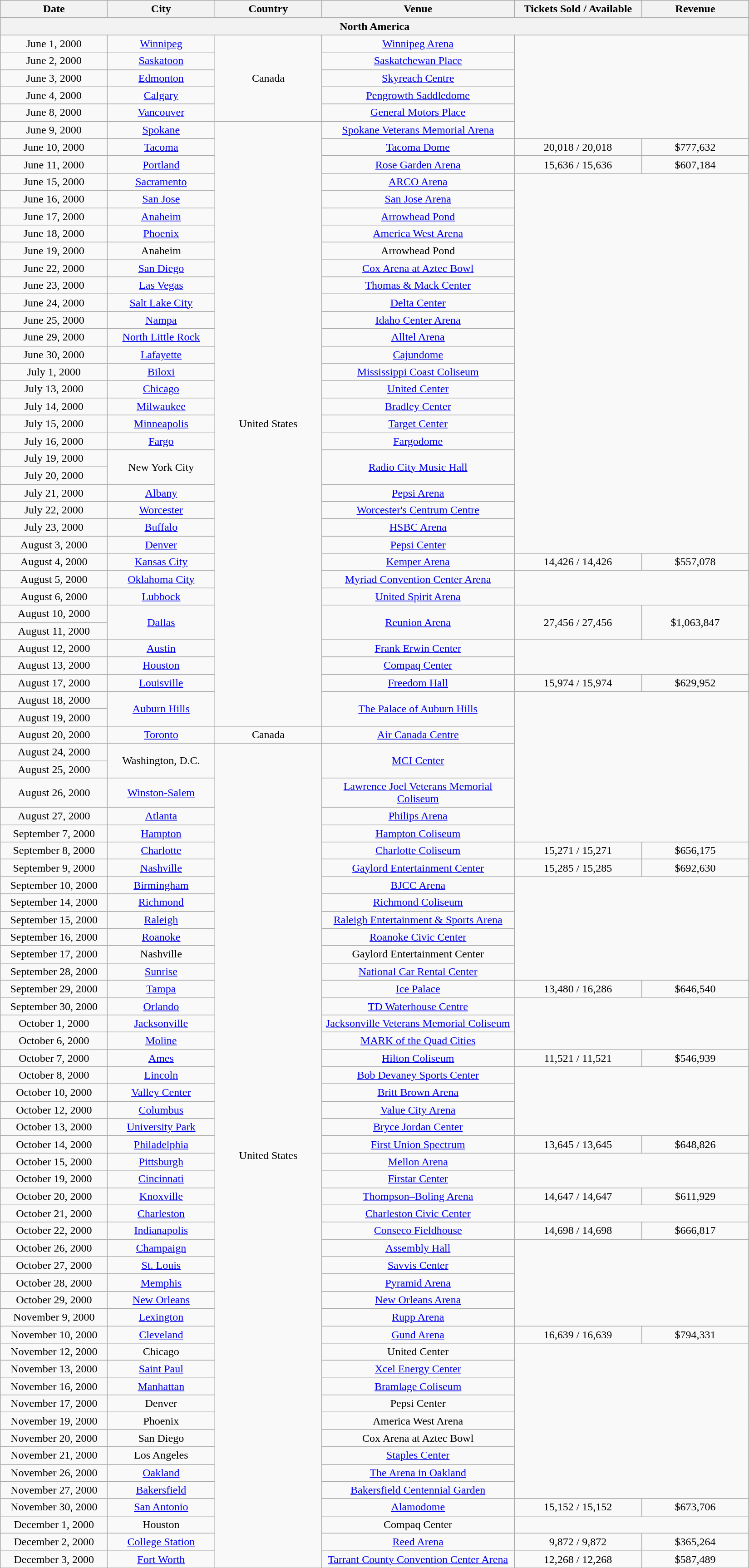<table class="wikitable" style="text-align:center;">
<tr>
<th style="width:150px;">Date</th>
<th style="width:150px;">City</th>
<th style="width:150px;">Country</th>
<th style="width:275px;">Venue</th>
<th style="width:180px;">Tickets Sold / Available</th>
<th style="width:150px;">Revenue</th>
</tr>
<tr>
<th colspan="6">North America</th>
</tr>
<tr>
<td>June 1, 2000</td>
<td><a href='#'>Winnipeg</a></td>
<td rowspan="5">Canada</td>
<td><a href='#'>Winnipeg Arena</a></td>
</tr>
<tr>
<td>June 2, 2000</td>
<td><a href='#'>Saskatoon</a></td>
<td><a href='#'>Saskatchewan Place</a></td>
</tr>
<tr>
<td>June 3, 2000</td>
<td><a href='#'>Edmonton</a></td>
<td><a href='#'>Skyreach Centre</a></td>
</tr>
<tr>
<td>June 4, 2000</td>
<td><a href='#'>Calgary</a></td>
<td><a href='#'>Pengrowth Saddledome</a></td>
</tr>
<tr>
<td>June 8, 2000</td>
<td><a href='#'>Vancouver</a></td>
<td><a href='#'>General Motors Place</a></td>
</tr>
<tr>
<td>June 9, 2000</td>
<td><a href='#'>Spokane</a></td>
<td rowspan="35">United States</td>
<td><a href='#'>Spokane Veterans Memorial Arena</a></td>
</tr>
<tr>
<td>June 10, 2000</td>
<td><a href='#'>Tacoma</a></td>
<td><a href='#'>Tacoma Dome</a></td>
<td>20,018 / 20,018</td>
<td>$777,632</td>
</tr>
<tr>
<td>June 11, 2000</td>
<td><a href='#'>Portland</a></td>
<td><a href='#'>Rose Garden Arena</a></td>
<td>15,636 / 15,636</td>
<td>$607,184</td>
</tr>
<tr>
<td>June 15, 2000</td>
<td><a href='#'>Sacramento</a></td>
<td><a href='#'>ARCO Arena</a></td>
</tr>
<tr>
<td>June 16, 2000</td>
<td><a href='#'>San Jose</a></td>
<td><a href='#'>San Jose Arena</a></td>
</tr>
<tr>
<td>June 17, 2000</td>
<td><a href='#'>Anaheim</a></td>
<td><a href='#'>Arrowhead Pond</a></td>
</tr>
<tr>
<td>June 18, 2000</td>
<td><a href='#'>Phoenix</a></td>
<td><a href='#'>America West Arena</a></td>
</tr>
<tr>
<td>June 19, 2000</td>
<td>Anaheim</td>
<td>Arrowhead Pond</td>
</tr>
<tr>
<td>June 22, 2000</td>
<td><a href='#'>San Diego</a></td>
<td><a href='#'>Cox Arena at Aztec Bowl</a></td>
</tr>
<tr>
<td>June 23, 2000</td>
<td><a href='#'>Las Vegas</a></td>
<td><a href='#'>Thomas & Mack Center</a></td>
</tr>
<tr>
<td>June 24, 2000</td>
<td><a href='#'>Salt Lake City</a></td>
<td><a href='#'>Delta Center</a></td>
</tr>
<tr>
<td>June 25, 2000</td>
<td><a href='#'>Nampa</a></td>
<td><a href='#'>Idaho Center Arena</a></td>
</tr>
<tr>
<td>June 29, 2000</td>
<td><a href='#'>North Little Rock</a></td>
<td><a href='#'>Alltel Arena</a></td>
</tr>
<tr>
<td>June 30, 2000</td>
<td><a href='#'>Lafayette</a></td>
<td><a href='#'>Cajundome</a></td>
</tr>
<tr>
<td>July 1, 2000</td>
<td><a href='#'>Biloxi</a></td>
<td><a href='#'>Mississippi Coast Coliseum</a></td>
</tr>
<tr>
<td>July 13, 2000</td>
<td><a href='#'>Chicago</a></td>
<td><a href='#'>United Center</a></td>
</tr>
<tr>
<td>July 14, 2000</td>
<td><a href='#'>Milwaukee</a></td>
<td><a href='#'>Bradley Center</a></td>
</tr>
<tr>
<td>July 15, 2000</td>
<td><a href='#'>Minneapolis</a></td>
<td><a href='#'>Target Center</a></td>
</tr>
<tr>
<td>July 16, 2000</td>
<td><a href='#'>Fargo</a></td>
<td><a href='#'>Fargodome</a></td>
</tr>
<tr>
<td>July 19, 2000</td>
<td rowspan="2">New York City</td>
<td rowspan="2"><a href='#'>Radio City Music Hall</a></td>
</tr>
<tr>
<td>July 20, 2000</td>
</tr>
<tr>
<td>July 21, 2000</td>
<td><a href='#'>Albany</a></td>
<td><a href='#'>Pepsi Arena</a></td>
</tr>
<tr>
<td>July 22, 2000</td>
<td><a href='#'>Worcester</a></td>
<td><a href='#'>Worcester's Centrum Centre</a></td>
</tr>
<tr>
<td>July 23, 2000</td>
<td><a href='#'>Buffalo</a></td>
<td><a href='#'>HSBC Arena</a></td>
</tr>
<tr>
<td>August 3, 2000</td>
<td><a href='#'>Denver</a></td>
<td><a href='#'>Pepsi Center</a></td>
</tr>
<tr>
<td>August 4, 2000</td>
<td><a href='#'>Kansas City</a></td>
<td><a href='#'>Kemper Arena</a></td>
<td>14,426 / 14,426</td>
<td>$557,078</td>
</tr>
<tr>
<td>August 5, 2000</td>
<td><a href='#'>Oklahoma City</a></td>
<td><a href='#'>Myriad Convention Center Arena</a></td>
</tr>
<tr>
<td>August 6, 2000</td>
<td><a href='#'>Lubbock</a></td>
<td><a href='#'>United Spirit Arena</a></td>
</tr>
<tr>
<td>August 10, 2000</td>
<td rowspan="2"><a href='#'>Dallas</a></td>
<td rowspan="2"><a href='#'>Reunion Arena</a></td>
<td rowspan="2">27,456 / 27,456</td>
<td rowspan="2">$1,063,847</td>
</tr>
<tr>
<td>August 11, 2000</td>
</tr>
<tr>
<td>August 12, 2000</td>
<td><a href='#'>Austin</a></td>
<td><a href='#'>Frank Erwin Center</a></td>
</tr>
<tr>
<td>August 13, 2000</td>
<td><a href='#'>Houston</a></td>
<td><a href='#'>Compaq Center</a></td>
</tr>
<tr>
<td>August 17, 2000</td>
<td><a href='#'>Louisville</a></td>
<td><a href='#'>Freedom Hall</a></td>
<td>15,974 / 15,974</td>
<td>$629,952</td>
</tr>
<tr>
<td>August 18, 2000</td>
<td rowspan="2"><a href='#'>Auburn Hills</a></td>
<td rowspan="2"><a href='#'>The Palace of Auburn Hills</a></td>
</tr>
<tr>
<td>August 19, 2000</td>
</tr>
<tr>
<td>August 20, 2000</td>
<td><a href='#'>Toronto</a></td>
<td>Canada</td>
<td><a href='#'>Air Canada Centre</a></td>
</tr>
<tr>
<td>August 24, 2000</td>
<td rowspan="2">Washington, D.C.</td>
<td rowspan="47">United States</td>
<td rowspan="2"><a href='#'>MCI Center</a></td>
</tr>
<tr>
<td>August 25, 2000</td>
</tr>
<tr>
<td>August 26, 2000</td>
<td><a href='#'>Winston-Salem</a></td>
<td><a href='#'>Lawrence Joel Veterans Memorial Coliseum</a></td>
</tr>
<tr>
<td>August 27, 2000</td>
<td><a href='#'>Atlanta</a></td>
<td><a href='#'>Philips Arena</a></td>
</tr>
<tr>
<td>September 7, 2000</td>
<td><a href='#'>Hampton</a></td>
<td><a href='#'>Hampton Coliseum</a></td>
</tr>
<tr>
<td>September 8, 2000</td>
<td><a href='#'>Charlotte</a></td>
<td><a href='#'>Charlotte Coliseum</a></td>
<td>15,271 / 15,271</td>
<td>$656,175</td>
</tr>
<tr>
<td>September 9, 2000</td>
<td><a href='#'>Nashville</a></td>
<td><a href='#'>Gaylord Entertainment Center</a></td>
<td>15,285 / 15,285</td>
<td>$692,630</td>
</tr>
<tr>
<td>September 10, 2000</td>
<td><a href='#'>Birmingham</a></td>
<td><a href='#'>BJCC Arena</a></td>
</tr>
<tr>
<td>September 14, 2000</td>
<td><a href='#'>Richmond</a></td>
<td><a href='#'>Richmond Coliseum</a></td>
</tr>
<tr>
<td>September 15, 2000</td>
<td><a href='#'>Raleigh</a></td>
<td><a href='#'>Raleigh Entertainment & Sports Arena</a></td>
</tr>
<tr>
<td>September 16, 2000</td>
<td><a href='#'>Roanoke</a></td>
<td><a href='#'>Roanoke Civic Center</a></td>
</tr>
<tr>
<td>September 17, 2000</td>
<td>Nashville</td>
<td>Gaylord Entertainment Center</td>
</tr>
<tr>
<td>September 28, 2000</td>
<td><a href='#'>Sunrise</a></td>
<td><a href='#'>National Car Rental Center</a></td>
</tr>
<tr>
<td>September 29, 2000</td>
<td><a href='#'>Tampa</a></td>
<td><a href='#'>Ice Palace</a></td>
<td>13,480 / 16,286</td>
<td>$646,540</td>
</tr>
<tr>
<td>September 30, 2000</td>
<td><a href='#'>Orlando</a></td>
<td><a href='#'>TD Waterhouse Centre</a></td>
</tr>
<tr>
<td>October 1, 2000</td>
<td><a href='#'>Jacksonville</a></td>
<td><a href='#'>Jacksonville Veterans Memorial Coliseum</a></td>
</tr>
<tr>
<td>October 6, 2000</td>
<td><a href='#'>Moline</a></td>
<td><a href='#'>MARK of the Quad Cities</a></td>
</tr>
<tr>
<td>October 7, 2000</td>
<td><a href='#'>Ames</a></td>
<td><a href='#'>Hilton Coliseum</a></td>
<td>11,521 / 11,521</td>
<td>$546,939</td>
</tr>
<tr>
<td>October 8, 2000</td>
<td><a href='#'>Lincoln</a></td>
<td><a href='#'>Bob Devaney Sports Center</a></td>
</tr>
<tr>
<td>October 10, 2000</td>
<td><a href='#'>Valley Center</a></td>
<td><a href='#'>Britt Brown Arena</a></td>
</tr>
<tr>
<td>October 12, 2000</td>
<td><a href='#'>Columbus</a></td>
<td><a href='#'>Value City Arena</a></td>
</tr>
<tr>
<td>October 13, 2000</td>
<td><a href='#'>University Park</a></td>
<td><a href='#'>Bryce Jordan Center</a></td>
</tr>
<tr>
<td>October 14, 2000</td>
<td><a href='#'>Philadelphia</a></td>
<td><a href='#'>First Union Spectrum</a></td>
<td>13,645 / 13,645</td>
<td>$648,826</td>
</tr>
<tr>
<td>October 15, 2000</td>
<td><a href='#'>Pittsburgh</a></td>
<td><a href='#'>Mellon Arena</a></td>
</tr>
<tr>
<td>October 19, 2000</td>
<td><a href='#'>Cincinnati</a></td>
<td><a href='#'>Firstar Center</a></td>
</tr>
<tr>
<td>October 20, 2000</td>
<td><a href='#'>Knoxville</a></td>
<td><a href='#'>Thompson–Boling Arena</a></td>
<td>14,647 / 14,647</td>
<td>$611,929</td>
</tr>
<tr>
<td>October 21, 2000</td>
<td><a href='#'>Charleston</a></td>
<td><a href='#'>Charleston Civic Center</a></td>
</tr>
<tr>
<td>October 22, 2000</td>
<td><a href='#'>Indianapolis</a></td>
<td><a href='#'>Conseco Fieldhouse</a></td>
<td>14,698 / 14,698</td>
<td>$666,817</td>
</tr>
<tr>
<td>October 26, 2000</td>
<td><a href='#'>Champaign</a></td>
<td><a href='#'>Assembly Hall</a></td>
</tr>
<tr>
<td>October 27, 2000</td>
<td><a href='#'>St. Louis</a></td>
<td><a href='#'>Savvis Center</a></td>
</tr>
<tr>
<td>October 28, 2000</td>
<td><a href='#'>Memphis</a></td>
<td><a href='#'>Pyramid Arena</a></td>
</tr>
<tr>
<td>October 29, 2000</td>
<td><a href='#'>New Orleans</a></td>
<td><a href='#'>New Orleans Arena</a></td>
</tr>
<tr>
<td>November 9, 2000</td>
<td><a href='#'>Lexington</a></td>
<td><a href='#'>Rupp Arena</a></td>
</tr>
<tr>
<td>November 10, 2000</td>
<td><a href='#'>Cleveland</a></td>
<td><a href='#'>Gund Arena</a></td>
<td>16,639 / 16,639</td>
<td>$794,331</td>
</tr>
<tr>
<td>November 12, 2000</td>
<td>Chicago</td>
<td>United Center</td>
</tr>
<tr>
<td>November 13, 2000</td>
<td><a href='#'>Saint Paul</a></td>
<td><a href='#'>Xcel Energy Center</a></td>
</tr>
<tr>
<td>November 16, 2000</td>
<td><a href='#'>Manhattan</a></td>
<td><a href='#'>Bramlage Coliseum</a></td>
</tr>
<tr>
<td>November 17, 2000</td>
<td>Denver</td>
<td>Pepsi Center</td>
</tr>
<tr>
<td>November 19, 2000</td>
<td>Phoenix</td>
<td>America West Arena</td>
</tr>
<tr>
<td>November 20, 2000</td>
<td>San Diego</td>
<td>Cox Arena at Aztec Bowl</td>
</tr>
<tr>
<td>November 21, 2000</td>
<td>Los Angeles</td>
<td><a href='#'>Staples Center</a></td>
</tr>
<tr>
<td>November 26, 2000</td>
<td><a href='#'>Oakland</a></td>
<td><a href='#'>The Arena in Oakland</a></td>
</tr>
<tr>
<td>November 27, 2000</td>
<td><a href='#'>Bakersfield</a></td>
<td><a href='#'>Bakersfield Centennial Garden</a></td>
</tr>
<tr>
<td>November 30, 2000</td>
<td><a href='#'>San Antonio</a></td>
<td><a href='#'>Alamodome</a></td>
<td>15,152 / 15,152</td>
<td>$673,706</td>
</tr>
<tr>
<td>December 1, 2000</td>
<td>Houston</td>
<td>Compaq Center</td>
</tr>
<tr>
<td>December 2, 2000</td>
<td><a href='#'>College Station</a></td>
<td><a href='#'>Reed Arena</a></td>
<td>9,872 / 9,872</td>
<td>$365,264</td>
</tr>
<tr>
<td>December 3, 2000</td>
<td><a href='#'>Fort Worth</a></td>
<td><a href='#'>Tarrant County Convention Center Arena</a></td>
<td>12,268 / 12,268</td>
<td>$587,489</td>
</tr>
<tr>
</tr>
</table>
